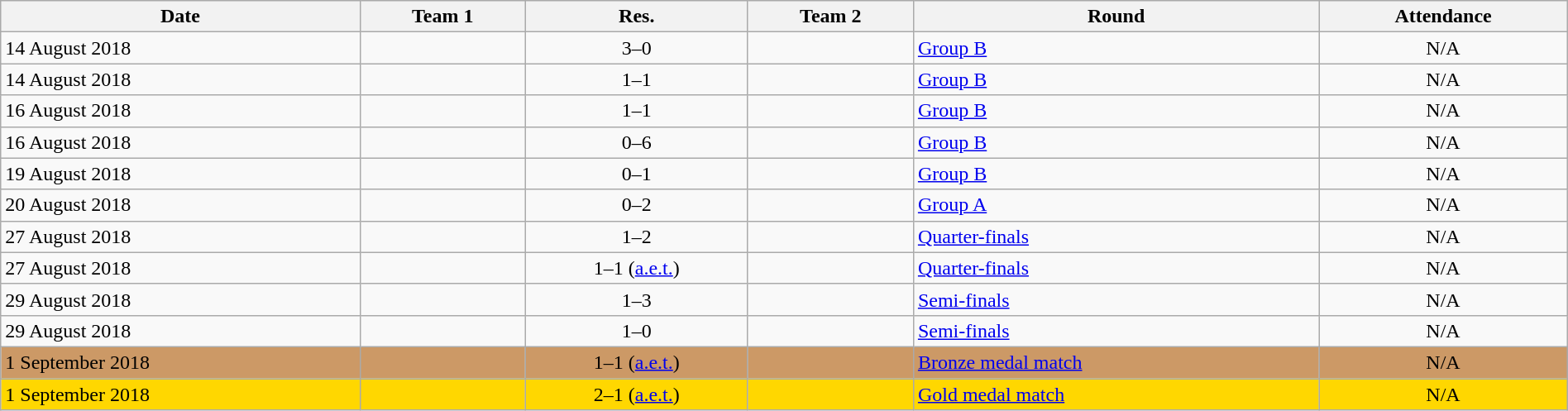<table class="wikitable"  style="text-align:left; width:100%;">
<tr>
<th>Date</th>
<th>Team 1</th>
<th>Res.</th>
<th>Team 2</th>
<th>Round</th>
<th>Attendance</th>
</tr>
<tr>
<td>14 August 2018</td>
<td><strong></strong></td>
<td style="text-align:center;">3–0</td>
<td></td>
<td><a href='#'>Group B</a></td>
<td style="text-align:center;">N/A</td>
</tr>
<tr>
<td>14 August 2018</td>
<td></td>
<td style="text-align:center;">1–1</td>
<td></td>
<td><a href='#'>Group B</a></td>
<td style="text-align:center;">N/A</td>
</tr>
<tr>
<td>16 August 2018</td>
<td></td>
<td style="text-align:center;">1–1</td>
<td></td>
<td><a href='#'>Group B</a></td>
<td style="text-align:center;">N/A</td>
</tr>
<tr>
<td>16 August 2018</td>
<td></td>
<td style="text-align:center;">0–6</td>
<td><strong></strong></td>
<td><a href='#'>Group B</a></td>
<td style="text-align:center;">N/A</td>
</tr>
<tr>
<td>19 August 2018</td>
<td></td>
<td style="text-align:center;">0–1</td>
<td><strong></strong></td>
<td><a href='#'>Group B</a></td>
<td style="text-align:center;">N/A</td>
</tr>
<tr>
<td>20 August 2018</td>
<td></td>
<td style="text-align:center;">0–2</td>
<td><strong></strong></td>
<td><a href='#'>Group A</a></td>
<td style="text-align:center;">N/A</td>
</tr>
<tr>
<td>27 August 2018</td>
<td></td>
<td style="text-align:center;">1–2</td>
<td><strong></strong></td>
<td><a href='#'>Quarter-finals</a></td>
<td style="text-align:center;">N/A</td>
</tr>
<tr>
<td>27 August 2018</td>
<td><strong></strong></td>
<td style="text-align:center;">1–1 (<a href='#'>a.e.t.</a>)<br></td>
<td></td>
<td><a href='#'>Quarter-finals</a></td>
<td style="text-align:center;">N/A</td>
</tr>
<tr>
<td>29 August 2018</td>
<td></td>
<td style="text-align:center;">1–3</td>
<td><strong></strong></td>
<td><a href='#'>Semi-finals</a></td>
<td style="text-align:center;">N/A</td>
</tr>
<tr>
<td>29 August 2018</td>
<td><strong></strong></td>
<td style="text-align:center;">1–0</td>
<td></td>
<td><a href='#'>Semi-finals</a></td>
<td style="text-align:center;">N/A</td>
</tr>
<tr style="background:#c96;">
<td>1 September 2018</td>
<td></td>
<td style="text-align:center;">1–1 (<a href='#'>a.e.t.</a>)<br></td>
<td><strong></strong></td>
<td><a href='#'>Bronze medal match</a></td>
<td style="text-align:center;">N/A</td>
</tr>
<tr bgcolor=gold>
<td>1 September 2018</td>
<td><strong></strong></td>
<td style="text-align:center;">2–1 (<a href='#'>a.e.t.</a>)</td>
<td></td>
<td><a href='#'>Gold medal match</a></td>
<td style="text-align:center;">N/A</td>
</tr>
</table>
